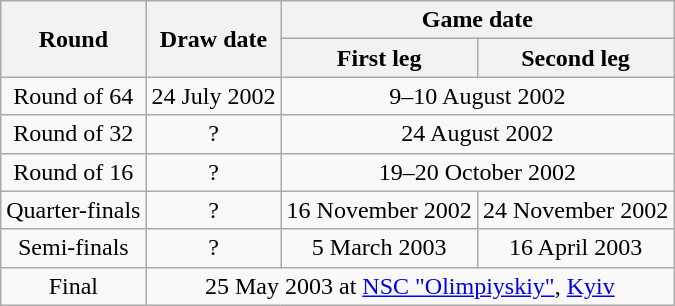<table class="wikitable" style="text-align:center">
<tr>
<th rowspan=2>Round</th>
<th rowspan=2>Draw date</th>
<th colspan=2>Game date</th>
</tr>
<tr>
<th>First leg</th>
<th>Second leg</th>
</tr>
<tr>
<td>Round of 64</td>
<td>24 July 2002</td>
<td colspan=2>9–10 August 2002</td>
</tr>
<tr>
<td>Round of 32</td>
<td>?</td>
<td colspan=2>24 August 2002</td>
</tr>
<tr>
<td>Round of 16</td>
<td>?</td>
<td colspan=2>19–20 October 2002</td>
</tr>
<tr>
<td>Quarter-finals</td>
<td>?</td>
<td>16 November 2002</td>
<td>24 November 2002</td>
</tr>
<tr>
<td>Semi-finals</td>
<td>?</td>
<td>5 March 2003</td>
<td>16 April 2003</td>
</tr>
<tr>
<td>Final</td>
<td colspan="3">25 May 2003 at <a href='#'>NSC "Olimpiyskiy"</a>, <a href='#'>Kyiv</a></td>
</tr>
</table>
